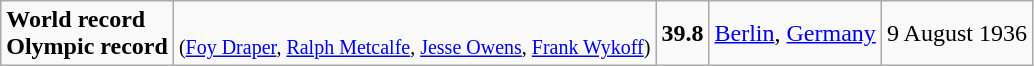<table class="wikitable">
<tr>
<td><strong>World record</strong><br><strong>Olympic record</strong></td>
<td><br><small>(<a href='#'>Foy Draper</a>, <a href='#'>Ralph Metcalfe</a>, <a href='#'>Jesse Owens</a>, <a href='#'>Frank Wykoff</a>)</small></td>
<td><strong>39.8</strong></td>
<td><a href='#'>Berlin</a>, <a href='#'>Germany</a></td>
<td>9 August 1936</td>
</tr>
</table>
